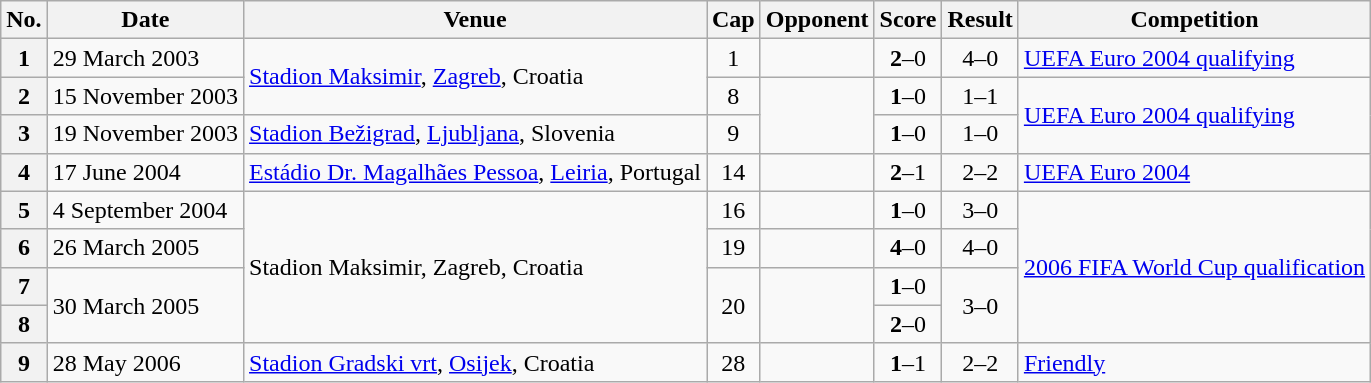<table class="wikitable">
<tr>
<th>No.</th>
<th>Date</th>
<th>Venue</th>
<th>Cap</th>
<th>Opponent</th>
<th>Score</th>
<th>Result</th>
<th>Competition</th>
</tr>
<tr>
<th>1</th>
<td>29 March 2003</td>
<td rowspan="2"><a href='#'>Stadion Maksimir</a>, <a href='#'>Zagreb</a>, Croatia</td>
<td align="center">1</td>
<td></td>
<td align="center"><strong>2</strong>–0</td>
<td align="center">4–0</td>
<td><a href='#'>UEFA Euro 2004 qualifying</a></td>
</tr>
<tr>
<th>2</th>
<td>15 November 2003</td>
<td align="center">8</td>
<td rowspan="2"></td>
<td align="center"><strong>1</strong>–0</td>
<td align="center">1–1</td>
<td rowspan="2"><a href='#'>UEFA Euro 2004 qualifying</a></td>
</tr>
<tr>
<th>3</th>
<td>19 November 2003</td>
<td><a href='#'>Stadion Bežigrad</a>, <a href='#'>Ljubljana</a>, Slovenia</td>
<td align="center">9</td>
<td align="center"><strong>1</strong>–0</td>
<td align="center">1–0</td>
</tr>
<tr>
<th>4</th>
<td>17 June 2004</td>
<td><a href='#'>Estádio Dr. Magalhães Pessoa</a>, <a href='#'>Leiria</a>, Portugal</td>
<td align="center">14</td>
<td></td>
<td align="center"><strong>2</strong>–1</td>
<td align="center">2–2</td>
<td><a href='#'>UEFA Euro 2004</a></td>
</tr>
<tr>
<th>5</th>
<td>4 September 2004</td>
<td rowspan="4">Stadion Maksimir, Zagreb, Croatia</td>
<td align="center">16</td>
<td></td>
<td align="center"><strong>1</strong>–0</td>
<td align="center">3–0</td>
<td rowspan="4"><a href='#'>2006 FIFA World Cup qualification</a></td>
</tr>
<tr>
<th>6</th>
<td>26 March 2005</td>
<td align="center">19</td>
<td></td>
<td align="center"><strong>4</strong>–0</td>
<td align="center">4–0</td>
</tr>
<tr>
<th>7</th>
<td rowspan="2">30 March 2005</td>
<td rowspan="2" align="center">20</td>
<td rowspan="2"></td>
<td align="center"><strong>1</strong>–0</td>
<td rowspan="2" align="center">3–0</td>
</tr>
<tr>
<th>8</th>
<td align="center"><strong>2</strong>–0</td>
</tr>
<tr>
<th>9</th>
<td>28 May 2006</td>
<td><a href='#'>Stadion Gradski vrt</a>, <a href='#'>Osijek</a>, Croatia</td>
<td align="center">28</td>
<td></td>
<td align="center"><strong>1</strong>–1</td>
<td align="center">2–2</td>
<td><a href='#'>Friendly</a></td>
</tr>
</table>
